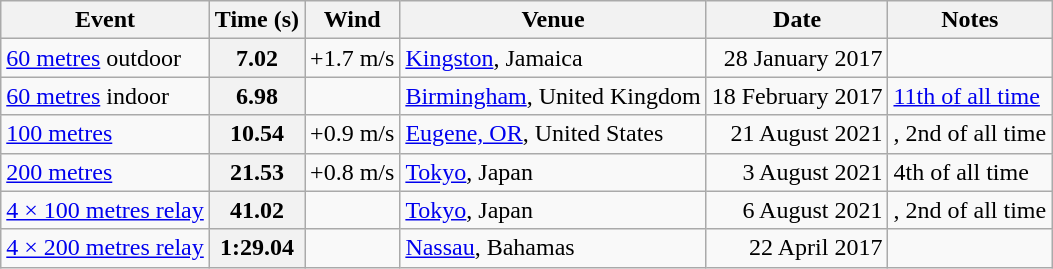<table class="wikitable plainrowheaders">
<tr>
<th scope="col">Event</th>
<th scope="col">Time (s)</th>
<th scope="col">Wind</th>
<th scope="col">Venue</th>
<th scope="col">Date</th>
<th scope="col">Notes</th>
</tr>
<tr>
<td><a href='#'>60 metres</a> outdoor</td>
<th scope="row" style="text-align:center;">7.02</th>
<td>+1.7 m/s</td>
<td><a href='#'>Kingston</a>, Jamaica</td>
<td align=right>28 January 2017</td>
<td><strong></strong></td>
</tr>
<tr>
<td><a href='#'>60 metres</a> indoor</td>
<th scope="row" style="text-align:center;">6.98</th>
<td></td>
<td><a href='#'>Birmingham</a>, United Kingdom</td>
<td align=right>18 February 2017</td>
<td> <a href='#'>11th of all time</a></td>
</tr>
<tr>
<td><a href='#'>100 metres</a></td>
<th scope="row" style="text-align:center;">10.54</th>
<td>+0.9 m/s</td>
<td><a href='#'>Eugene, OR</a>, United States</td>
<td align=right>21 August 2021</td>
<td><strong></strong>, 2nd of all time</td>
</tr>
<tr>
<td><a href='#'>200 metres</a></td>
<th scope="row" style="text-align:center;">21.53</th>
<td>+0.8 m/s</td>
<td><a href='#'>Tokyo</a>, Japan</td>
<td align=right>3 August 2021</td>
<td>4th of all time</td>
</tr>
<tr>
<td><a href='#'>4 × 100 metres relay</a></td>
<th scope="row" style="text-align:center;">41.02</th>
<td></td>
<td><a href='#'>Tokyo</a>, Japan</td>
<td align=right>6 August 2021</td>
<td><strong></strong>, 2nd of all time</td>
</tr>
<tr>
<td><a href='#'>4 × 200 metres relay</a></td>
<th scope="row" style="text-align:center;">1:29.04</th>
<td></td>
<td><a href='#'>Nassau</a>, Bahamas</td>
<td align=right>22 April 2017</td>
<td><strong></strong></td>
</tr>
</table>
